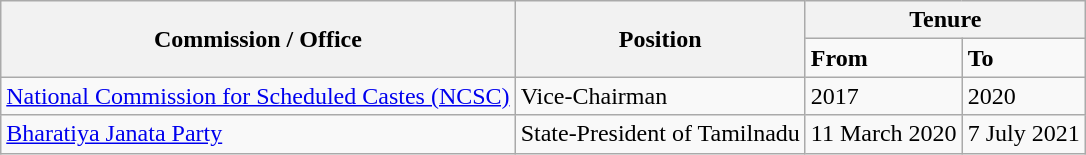<table class="wikitable">
<tr>
<th rowspan="2">Commission / Office</th>
<th rowspan="2">Position</th>
<th colspan="2">Tenure</th>
</tr>
<tr>
<td><strong>From</strong></td>
<td><strong>To</strong></td>
</tr>
<tr>
<td><a href='#'>National Commission for Scheduled Castes (NCSC)</a></td>
<td>Vice-Chairman</td>
<td>2017</td>
<td>2020</td>
</tr>
<tr>
<td><a href='#'>Bharatiya Janata Party</a></td>
<td>State-President of Tamilnadu</td>
<td>11 March 2020</td>
<td>7 July 2021</td>
</tr>
</table>
